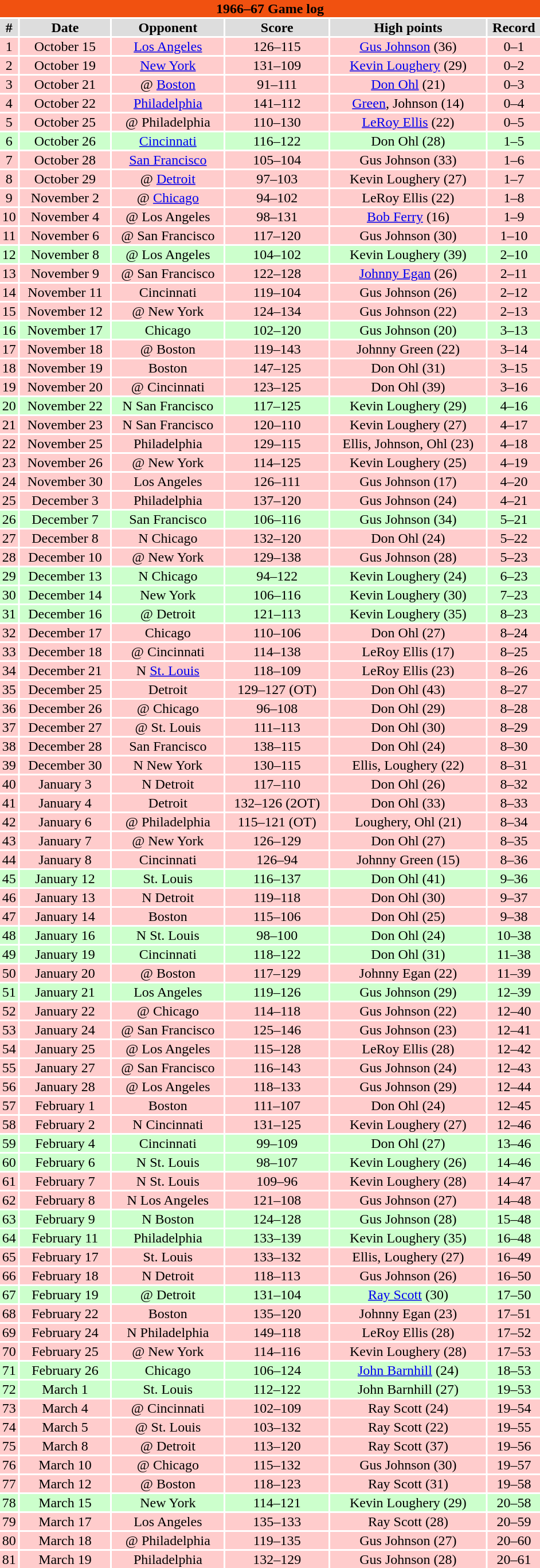<table class="toccolours collapsible" width=50% style="clear:both; margin:1.5em auto; text-align:center">
<tr>
<th colspan=11 style="background:#F15110; color:#000000;">1966–67 Game log</th>
</tr>
<tr align="center" bgcolor="#dddddd">
<td><strong>#</strong></td>
<td><strong>Date</strong></td>
<td><strong>Opponent</strong></td>
<td><strong>Score</strong></td>
<td><strong>High points</strong></td>
<td><strong>Record</strong></td>
</tr>
<tr align="center" bgcolor="ffcccc">
<td>1</td>
<td>October 15</td>
<td><a href='#'>Los Angeles</a></td>
<td>126–115</td>
<td><a href='#'>Gus Johnson</a> (36)</td>
<td>0–1</td>
</tr>
<tr align="center" bgcolor="ffcccc">
<td>2</td>
<td>October 19</td>
<td><a href='#'>New York</a></td>
<td>131–109</td>
<td><a href='#'>Kevin Loughery</a> (29)</td>
<td>0–2</td>
</tr>
<tr align="center" bgcolor="ffcccc">
<td>3</td>
<td>October 21</td>
<td>@ <a href='#'>Boston</a></td>
<td>91–111</td>
<td><a href='#'>Don Ohl</a> (21)</td>
<td>0–3</td>
</tr>
<tr align="center" bgcolor="ffcccc">
<td>4</td>
<td>October 22</td>
<td><a href='#'>Philadelphia</a></td>
<td>141–112</td>
<td><a href='#'>Green</a>, Johnson (14)</td>
<td>0–4</td>
</tr>
<tr align="center" bgcolor="ffcccc">
<td>5</td>
<td>October 25</td>
<td>@ Philadelphia</td>
<td>110–130</td>
<td><a href='#'>LeRoy Ellis</a> (22)</td>
<td>0–5</td>
</tr>
<tr align="center" bgcolor="ccffcc">
<td>6</td>
<td>October 26</td>
<td><a href='#'>Cincinnati</a></td>
<td>116–122</td>
<td>Don Ohl (28)</td>
<td>1–5</td>
</tr>
<tr align="center" bgcolor="ffcccc">
<td>7</td>
<td>October 28</td>
<td><a href='#'>San Francisco</a></td>
<td>105–104</td>
<td>Gus Johnson (33)</td>
<td>1–6</td>
</tr>
<tr align="center" bgcolor="ffcccc">
<td>8</td>
<td>October 29</td>
<td>@ <a href='#'>Detroit</a></td>
<td>97–103</td>
<td>Kevin Loughery (27)</td>
<td>1–7</td>
</tr>
<tr align="center" bgcolor="ffcccc">
<td>9</td>
<td>November 2</td>
<td>@ <a href='#'>Chicago</a></td>
<td>94–102</td>
<td>LeRoy Ellis (22)</td>
<td>1–8</td>
</tr>
<tr align="center" bgcolor="ffcccc">
<td>10</td>
<td>November 4</td>
<td>@ Los Angeles</td>
<td>98–131</td>
<td><a href='#'>Bob Ferry</a> (16)</td>
<td>1–9</td>
</tr>
<tr align="center" bgcolor="ffcccc">
<td>11</td>
<td>November 6</td>
<td>@ San Francisco</td>
<td>117–120</td>
<td>Gus Johnson (30)</td>
<td>1–10</td>
</tr>
<tr align="center" bgcolor="ccffcc">
<td>12</td>
<td>November 8</td>
<td>@ Los Angeles</td>
<td>104–102</td>
<td>Kevin Loughery (39)</td>
<td>2–10</td>
</tr>
<tr align="center" bgcolor="ffcccc">
<td>13</td>
<td>November 9</td>
<td>@ San Francisco</td>
<td>122–128</td>
<td><a href='#'>Johnny Egan</a> (26)</td>
<td>2–11</td>
</tr>
<tr align="center" bgcolor="ffcccc">
<td>14</td>
<td>November 11</td>
<td>Cincinnati</td>
<td>119–104</td>
<td>Gus Johnson (26)</td>
<td>2–12</td>
</tr>
<tr align="center" bgcolor="ffcccc">
<td>15</td>
<td>November 12</td>
<td>@ New York</td>
<td>124–134</td>
<td>Gus Johnson (22)</td>
<td>2–13</td>
</tr>
<tr align="center" bgcolor="ccffcc">
<td>16</td>
<td>November 17</td>
<td>Chicago</td>
<td>102–120</td>
<td>Gus Johnson (20)</td>
<td>3–13</td>
</tr>
<tr align="center" bgcolor="ffcccc">
<td>17</td>
<td>November 18</td>
<td>@ Boston</td>
<td>119–143</td>
<td>Johnny Green (22)</td>
<td>3–14</td>
</tr>
<tr align="center" bgcolor="ffcccc">
<td>18</td>
<td>November 19</td>
<td>Boston</td>
<td>147–125</td>
<td>Don Ohl (31)</td>
<td>3–15</td>
</tr>
<tr align="center" bgcolor="ffcccc">
<td>19</td>
<td>November 20</td>
<td>@ Cincinnati</td>
<td>123–125</td>
<td>Don Ohl (39)</td>
<td>3–16</td>
</tr>
<tr align="center" bgcolor="ccffcc">
<td>20</td>
<td>November 22</td>
<td>N San Francisco</td>
<td>117–125</td>
<td>Kevin Loughery (29)</td>
<td>4–16</td>
</tr>
<tr align="center" bgcolor="ffcccc">
<td>21</td>
<td>November 23</td>
<td>N San Francisco</td>
<td>120–110</td>
<td>Kevin Loughery (27)</td>
<td>4–17</td>
</tr>
<tr align="center" bgcolor="ffcccc">
<td>22</td>
<td>November 25</td>
<td>Philadelphia</td>
<td>129–115</td>
<td>Ellis, Johnson, Ohl (23)</td>
<td>4–18</td>
</tr>
<tr align="center" bgcolor="ffcccc">
<td>23</td>
<td>November 26</td>
<td>@ New York</td>
<td>114–125</td>
<td>Kevin Loughery (25)</td>
<td>4–19</td>
</tr>
<tr align="center" bgcolor="ffcccc">
<td>24</td>
<td>November 30</td>
<td>Los Angeles</td>
<td>126–111</td>
<td>Gus Johnson (17)</td>
<td>4–20</td>
</tr>
<tr align="center" bgcolor="ffcccc">
<td>25</td>
<td>December 3</td>
<td>Philadelphia</td>
<td>137–120</td>
<td>Gus Johnson (24)</td>
<td>4–21</td>
</tr>
<tr align="center" bgcolor="ccffcc">
<td>26</td>
<td>December 7</td>
<td>San Francisco</td>
<td>106–116</td>
<td>Gus Johnson (34)</td>
<td>5–21</td>
</tr>
<tr align="center" bgcolor="ffcccc">
<td>27</td>
<td>December 8</td>
<td>N Chicago</td>
<td>132–120</td>
<td>Don Ohl (24)</td>
<td>5–22</td>
</tr>
<tr align="center" bgcolor="ffcccc">
<td>28</td>
<td>December 10</td>
<td>@ New York</td>
<td>129–138</td>
<td>Gus Johnson (28)</td>
<td>5–23</td>
</tr>
<tr align="center" bgcolor="ccffcc">
<td>29</td>
<td>December 13</td>
<td>N Chicago</td>
<td>94–122</td>
<td>Kevin Loughery (24)</td>
<td>6–23</td>
</tr>
<tr align="center" bgcolor="ccffcc">
<td>30</td>
<td>December 14</td>
<td>New York</td>
<td>106–116</td>
<td>Kevin Loughery (30)</td>
<td>7–23</td>
</tr>
<tr align="center" bgcolor="ccffcc">
<td>31</td>
<td>December 16</td>
<td>@ Detroit</td>
<td>121–113</td>
<td>Kevin Loughery (35)</td>
<td>8–23</td>
</tr>
<tr align="center" bgcolor="ffcccc">
<td>32</td>
<td>December 17</td>
<td>Chicago</td>
<td>110–106</td>
<td>Don Ohl (27)</td>
<td>8–24</td>
</tr>
<tr align="center" bgcolor="ffcccc">
<td>33</td>
<td>December 18</td>
<td>@ Cincinnati</td>
<td>114–138</td>
<td>LeRoy Ellis (17)</td>
<td>8–25</td>
</tr>
<tr align="center" bgcolor="ffcccc">
<td>34</td>
<td>December 21</td>
<td>N <a href='#'>St. Louis</a></td>
<td>118–109</td>
<td>LeRoy Ellis (23)</td>
<td>8–26</td>
</tr>
<tr align="center" bgcolor="ffcccc">
<td>35</td>
<td>December 25</td>
<td>Detroit</td>
<td>129–127 (OT)</td>
<td>Don Ohl (43)</td>
<td>8–27</td>
</tr>
<tr align="center" bgcolor="ffcccc">
<td>36</td>
<td>December 26</td>
<td>@ Chicago</td>
<td>96–108</td>
<td>Don Ohl (29)</td>
<td>8–28</td>
</tr>
<tr align="center" bgcolor="ffcccc">
<td>37</td>
<td>December 27</td>
<td>@ St. Louis</td>
<td>111–113</td>
<td>Don Ohl (30)</td>
<td>8–29</td>
</tr>
<tr align="center" bgcolor="ffcccc">
<td>38</td>
<td>December 28</td>
<td>San Francisco</td>
<td>138–115</td>
<td>Don Ohl (24)</td>
<td>8–30</td>
</tr>
<tr align="center" bgcolor="ffcccc">
<td>39</td>
<td>December 30</td>
<td>N New York</td>
<td>130–115</td>
<td>Ellis, Loughery (22)</td>
<td>8–31</td>
</tr>
<tr align="center" bgcolor="ffcccc">
<td>40</td>
<td>January 3</td>
<td>N Detroit</td>
<td>117–110</td>
<td>Don Ohl (26)</td>
<td>8–32</td>
</tr>
<tr align="center" bgcolor="ffcccc">
<td>41</td>
<td>January 4</td>
<td>Detroit</td>
<td>132–126 (2OT)</td>
<td>Don Ohl (33)</td>
<td>8–33</td>
</tr>
<tr align="center" bgcolor="ffcccc">
<td>42</td>
<td>January 6</td>
<td>@ Philadelphia</td>
<td>115–121 (OT)</td>
<td>Loughery, Ohl (21)</td>
<td>8–34</td>
</tr>
<tr align="center" bgcolor="ffcccc">
<td>43</td>
<td>January 7</td>
<td>@ New York</td>
<td>126–129</td>
<td>Don Ohl (27)</td>
<td>8–35</td>
</tr>
<tr align="center" bgcolor="ffcccc">
<td>44</td>
<td>January 8</td>
<td>Cincinnati</td>
<td>126–94</td>
<td>Johnny Green (15)</td>
<td>8–36</td>
</tr>
<tr align="center" bgcolor="ccffcc">
<td>45</td>
<td>January 12</td>
<td>St. Louis</td>
<td>116–137</td>
<td>Don Ohl (41)</td>
<td>9–36</td>
</tr>
<tr align="center" bgcolor="ffcccc">
<td>46</td>
<td>January 13</td>
<td>N Detroit</td>
<td>119–118</td>
<td>Don Ohl (30)</td>
<td>9–37</td>
</tr>
<tr align="center" bgcolor="ffcccc">
<td>47</td>
<td>January 14</td>
<td>Boston</td>
<td>115–106</td>
<td>Don Ohl (25)</td>
<td>9–38</td>
</tr>
<tr align="center" bgcolor="ccffcc">
<td>48</td>
<td>January 16</td>
<td>N St. Louis</td>
<td>98–100</td>
<td>Don Ohl (24)</td>
<td>10–38</td>
</tr>
<tr align="center" bgcolor="ccffcc">
<td>49</td>
<td>January 19</td>
<td>Cincinnati</td>
<td>118–122</td>
<td>Don Ohl (31)</td>
<td>11–38</td>
</tr>
<tr align="center" bgcolor="ffcccc">
<td>50</td>
<td>January 20</td>
<td>@ Boston</td>
<td>117–129</td>
<td>Johnny Egan (22)</td>
<td>11–39</td>
</tr>
<tr align="center" bgcolor="ccffcc">
<td>51</td>
<td>January 21</td>
<td>Los Angeles</td>
<td>119–126</td>
<td>Gus Johnson (29)</td>
<td>12–39</td>
</tr>
<tr align="center" bgcolor="ffcccc">
<td>52</td>
<td>January 22</td>
<td>@ Chicago</td>
<td>114–118</td>
<td>Gus Johnson (22)</td>
<td>12–40</td>
</tr>
<tr align="center" bgcolor="ffcccc">
<td>53</td>
<td>January 24</td>
<td>@ San Francisco</td>
<td>125–146</td>
<td>Gus Johnson (23)</td>
<td>12–41</td>
</tr>
<tr align="center" bgcolor="ffcccc">
<td>54</td>
<td>January 25</td>
<td>@ Los Angeles</td>
<td>115–128</td>
<td>LeRoy Ellis (28)</td>
<td>12–42</td>
</tr>
<tr align="center" bgcolor="ffcccc">
<td>55</td>
<td>January 27</td>
<td>@ San Francisco</td>
<td>116–143</td>
<td>Gus Johnson (24)</td>
<td>12–43</td>
</tr>
<tr align="center" bgcolor="ffcccc">
<td>56</td>
<td>January 28</td>
<td>@ Los Angeles</td>
<td>118–133</td>
<td>Gus Johnson (29)</td>
<td>12–44</td>
</tr>
<tr align="center" bgcolor="ffcccc">
<td>57</td>
<td>February 1</td>
<td>Boston</td>
<td>111–107</td>
<td>Don Ohl (24)</td>
<td>12–45</td>
</tr>
<tr align="center" bgcolor="ffcccc">
<td>58</td>
<td>February 2</td>
<td>N Cincinnati</td>
<td>131–125</td>
<td>Kevin Loughery (27)</td>
<td>12–46</td>
</tr>
<tr align="center" bgcolor="ccffcc">
<td>59</td>
<td>February 4</td>
<td>Cincinnati</td>
<td>99–109</td>
<td>Don Ohl (27)</td>
<td>13–46</td>
</tr>
<tr align="center" bgcolor="ccffcc">
<td>60</td>
<td>February 6</td>
<td>N St. Louis</td>
<td>98–107</td>
<td>Kevin Loughery (26)</td>
<td>14–46</td>
</tr>
<tr align="center" bgcolor="ffcccc">
<td>61</td>
<td>February 7</td>
<td>N St. Louis</td>
<td>109–96</td>
<td>Kevin Loughery (28)</td>
<td>14–47</td>
</tr>
<tr align="center" bgcolor="ffcccc">
<td>62</td>
<td>February 8</td>
<td>N Los Angeles</td>
<td>121–108</td>
<td>Gus Johnson (27)</td>
<td>14–48</td>
</tr>
<tr align="center" bgcolor="ccffcc">
<td>63</td>
<td>February 9</td>
<td>N Boston</td>
<td>124–128</td>
<td>Gus Johnson (28)</td>
<td>15–48</td>
</tr>
<tr align="center" bgcolor="ccffcc">
<td>64</td>
<td>February 11</td>
<td>Philadelphia</td>
<td>133–139</td>
<td>Kevin Loughery (35)</td>
<td>16–48</td>
</tr>
<tr align="center" bgcolor="ffcccc">
<td>65</td>
<td>February 17</td>
<td>St. Louis</td>
<td>133–132</td>
<td>Ellis, Loughery (27)</td>
<td>16–49</td>
</tr>
<tr align="center" bgcolor="ffcccc">
<td>66</td>
<td>February 18</td>
<td>N Detroit</td>
<td>118–113</td>
<td>Gus Johnson (26)</td>
<td>16–50</td>
</tr>
<tr align="center" bgcolor="ccffcc">
<td>67</td>
<td>February 19</td>
<td>@ Detroit</td>
<td>131–104</td>
<td><a href='#'>Ray Scott</a> (30)</td>
<td>17–50</td>
</tr>
<tr align="center" bgcolor="ffcccc">
<td>68</td>
<td>February 22</td>
<td>Boston</td>
<td>135–120</td>
<td>Johnny Egan (23)</td>
<td>17–51</td>
</tr>
<tr align="center" bgcolor="ffcccc">
<td>69</td>
<td>February 24</td>
<td>N Philadelphia</td>
<td>149–118</td>
<td>LeRoy Ellis (28)</td>
<td>17–52</td>
</tr>
<tr align="center" bgcolor="ffcccc">
<td>70</td>
<td>February 25</td>
<td>@ New York</td>
<td>114–116</td>
<td>Kevin Loughery (28)</td>
<td>17–53</td>
</tr>
<tr align="center" bgcolor="ccffcc">
<td>71</td>
<td>February 26</td>
<td>Chicago</td>
<td>106–124</td>
<td><a href='#'>John Barnhill</a> (24)</td>
<td>18–53</td>
</tr>
<tr align="center" bgcolor="ccffcc">
<td>72</td>
<td>March 1</td>
<td>St. Louis</td>
<td>112–122</td>
<td>John Barnhill (27)</td>
<td>19–53</td>
</tr>
<tr align="center" bgcolor="ffcccc">
<td>73</td>
<td>March 4</td>
<td>@ Cincinnati</td>
<td>102–109</td>
<td>Ray Scott (24)</td>
<td>19–54</td>
</tr>
<tr align="center" bgcolor="ffcccc">
<td>74</td>
<td>March 5</td>
<td>@ St. Louis</td>
<td>103–132</td>
<td>Ray Scott (22)</td>
<td>19–55</td>
</tr>
<tr align="center" bgcolor="ffcccc">
<td>75</td>
<td>March 8</td>
<td>@ Detroit</td>
<td>113–120</td>
<td>Ray Scott (37)</td>
<td>19–56</td>
</tr>
<tr align="center" bgcolor="ffcccc">
<td>76</td>
<td>March 10</td>
<td>@ Chicago</td>
<td>115–132</td>
<td>Gus Johnson (30)</td>
<td>19–57</td>
</tr>
<tr align="center" bgcolor="ffcccc">
<td>77</td>
<td>March 12</td>
<td>@ Boston</td>
<td>118–123</td>
<td>Ray Scott (31)</td>
<td>19–58</td>
</tr>
<tr align="center" bgcolor="ccffcc">
<td>78</td>
<td>March 15</td>
<td>New York</td>
<td>114–121</td>
<td>Kevin Loughery (29)</td>
<td>20–58</td>
</tr>
<tr align="center" bgcolor="ffcccc">
<td>79</td>
<td>March 17</td>
<td>Los Angeles</td>
<td>135–133</td>
<td>Ray Scott (28)</td>
<td>20–59</td>
</tr>
<tr align="center" bgcolor="ffcccc">
<td>80</td>
<td>March 18</td>
<td>@ Philadelphia</td>
<td>119–135</td>
<td>Gus Johnson (27)</td>
<td>20–60</td>
</tr>
<tr align="center" bgcolor="ffcccc">
<td>81</td>
<td>March 19</td>
<td>Philadelphia</td>
<td>132–129</td>
<td>Gus Johnson (28)</td>
<td>20–61</td>
</tr>
</table>
